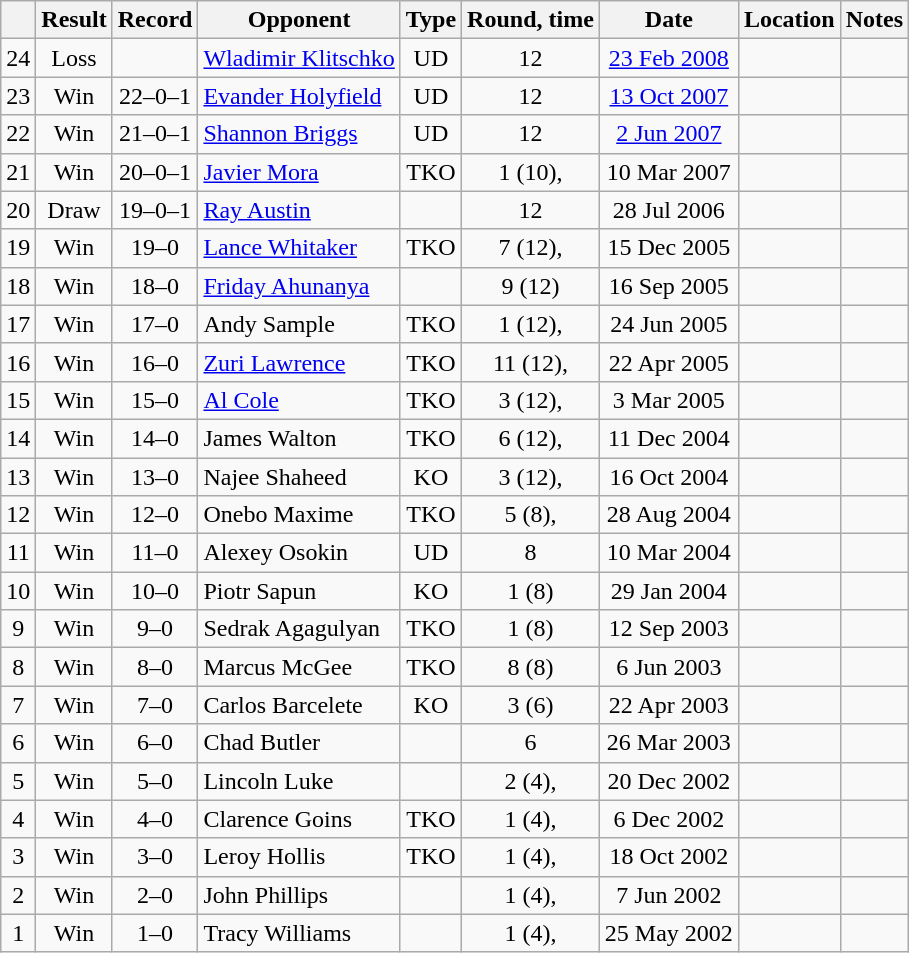<table class="wikitable" style="text-align:center">
<tr>
<th></th>
<th>Result</th>
<th>Record</th>
<th>Opponent</th>
<th>Type</th>
<th>Round, time</th>
<th>Date</th>
<th>Location</th>
<th>Notes</th>
</tr>
<tr>
<td>24</td>
<td>Loss</td>
<td></td>
<td style="text-align:left;"><a href='#'>Wladimir Klitschko</a></td>
<td>UD</td>
<td>12</td>
<td><a href='#'>23 Feb 2008</a></td>
<td style="text-align:left;"></td>
<td style="text-align:left;"></td>
</tr>
<tr>
<td>23</td>
<td>Win</td>
<td>22–0–1</td>
<td style="text-align:left;"><a href='#'>Evander Holyfield</a></td>
<td>UD</td>
<td>12</td>
<td><a href='#'>13 Oct 2007</a></td>
<td style="text-align:left;"></td>
<td style="text-align:left;"></td>
</tr>
<tr>
<td>22</td>
<td>Win</td>
<td>21–0–1</td>
<td style="text-align:left;"><a href='#'>Shannon Briggs</a></td>
<td>UD</td>
<td>12</td>
<td><a href='#'>2 Jun 2007</a></td>
<td style="text-align:left;"></td>
<td style="text-align:left;"></td>
</tr>
<tr>
<td>21</td>
<td>Win</td>
<td>20–0–1</td>
<td style="text-align:left;"><a href='#'>Javier Mora</a></td>
<td>TKO</td>
<td>1 (10), </td>
<td>10 Mar 2007</td>
<td style="text-align:left;"></td>
<td></td>
</tr>
<tr>
<td>20</td>
<td>Draw</td>
<td>19–0–1</td>
<td style="text-align:left;"><a href='#'>Ray Austin</a></td>
<td></td>
<td>12</td>
<td>28 Jul 2006</td>
<td style="text-align:left;"></td>
<td></td>
</tr>
<tr>
<td>19</td>
<td>Win</td>
<td>19–0</td>
<td style="text-align:left;"><a href='#'>Lance Whitaker</a></td>
<td>TKO</td>
<td>7 (12), </td>
<td>15 Dec 2005</td>
<td style="text-align:left;"></td>
<td style="text-align:left;"></td>
</tr>
<tr>
<td>18</td>
<td>Win</td>
<td>18–0</td>
<td style="text-align:left;"><a href='#'>Friday Ahunanya</a></td>
<td></td>
<td>9 (12)</td>
<td>16 Sep 2005</td>
<td style="text-align:left;"></td>
<td style="text-align:left;"></td>
</tr>
<tr>
<td>17</td>
<td>Win</td>
<td>17–0</td>
<td style="text-align:left;">Andy Sample</td>
<td>TKO</td>
<td>1 (12), </td>
<td>24 Jun 2005</td>
<td style="text-align:left;"></td>
<td style="text-align:left;"></td>
</tr>
<tr>
<td>16</td>
<td>Win</td>
<td>16–0</td>
<td style="text-align:left;"><a href='#'>Zuri Lawrence</a></td>
<td>TKO</td>
<td>11 (12), </td>
<td>22 Apr 2005</td>
<td style="text-align:left;"></td>
<td style="text-align:left;"></td>
</tr>
<tr>
<td>15</td>
<td>Win</td>
<td>15–0</td>
<td style="text-align:left;"><a href='#'>Al Cole</a></td>
<td>TKO</td>
<td>3 (12), </td>
<td>3 Mar 2005</td>
<td style="text-align:left;"></td>
<td style="text-align:left;"></td>
</tr>
<tr>
<td>14</td>
<td>Win</td>
<td>14–0</td>
<td style="text-align:left;">James Walton</td>
<td>TKO</td>
<td>6 (12), </td>
<td>11 Dec 2004</td>
<td style="text-align:left;"></td>
<td style="text-align:left;"></td>
</tr>
<tr>
<td>13</td>
<td>Win</td>
<td>13–0</td>
<td style="text-align:left;">Najee Shaheed</td>
<td>KO</td>
<td>3 (12), </td>
<td>16 Oct 2004</td>
<td style="text-align:left;"></td>
<td style="text-align:left;"></td>
</tr>
<tr>
<td>12</td>
<td>Win</td>
<td>12–0</td>
<td style="text-align:left;">Onebo Maxime</td>
<td>TKO</td>
<td>5 (8), </td>
<td>28 Aug 2004</td>
<td style="text-align:left;"></td>
<td></td>
</tr>
<tr>
<td>11</td>
<td>Win</td>
<td>11–0</td>
<td style="text-align:left;">Alexey Osokin</td>
<td>UD</td>
<td>8</td>
<td>10 Mar 2004</td>
<td style="text-align:left;"></td>
<td></td>
</tr>
<tr>
<td>10</td>
<td>Win</td>
<td>10–0</td>
<td style="text-align:left;">Piotr Sapun</td>
<td>KO</td>
<td>1 (8)</td>
<td>29 Jan 2004</td>
<td style="text-align:left;"></td>
<td></td>
</tr>
<tr>
<td>9</td>
<td>Win</td>
<td>9–0</td>
<td style="text-align:left;">Sedrak Agagulyan</td>
<td>TKO</td>
<td>1 (8)</td>
<td>12 Sep 2003</td>
<td style="text-align:left;"></td>
<td></td>
</tr>
<tr>
<td>8</td>
<td>Win</td>
<td>8–0</td>
<td style="text-align:left;">Marcus McGee</td>
<td>TKO</td>
<td>8 (8)</td>
<td>6 Jun 2003</td>
<td style="text-align:left;"></td>
<td></td>
</tr>
<tr>
<td>7</td>
<td>Win</td>
<td>7–0</td>
<td style="text-align:left;">Carlos Barcelete</td>
<td>KO</td>
<td>3 (6)</td>
<td>22 Apr 2003</td>
<td style="text-align:left;"></td>
<td></td>
</tr>
<tr>
<td>6</td>
<td>Win</td>
<td>6–0</td>
<td style="text-align:left;">Chad Butler</td>
<td></td>
<td>6</td>
<td>26 Mar 2003</td>
<td style="text-align:left;"></td>
<td></td>
</tr>
<tr>
<td>5</td>
<td>Win</td>
<td>5–0</td>
<td style="text-align:left;">Lincoln Luke</td>
<td></td>
<td>2 (4), </td>
<td>20 Dec 2002</td>
<td style="text-align:left;"></td>
<td></td>
</tr>
<tr>
<td>4</td>
<td>Win</td>
<td>4–0</td>
<td style="text-align:left;">Clarence Goins</td>
<td>TKO</td>
<td>1 (4), </td>
<td>6 Dec 2002</td>
<td style="text-align:left;"></td>
<td></td>
</tr>
<tr>
<td>3</td>
<td>Win</td>
<td>3–0</td>
<td style="text-align:left;">Leroy Hollis</td>
<td>TKO</td>
<td>1 (4), </td>
<td>18 Oct 2002</td>
<td style="text-align:left;"></td>
<td></td>
</tr>
<tr>
<td>2</td>
<td>Win</td>
<td>2–0</td>
<td style="text-align:left;">John Phillips</td>
<td></td>
<td>1 (4), </td>
<td>7 Jun 2002</td>
<td style="text-align:left;"></td>
<td></td>
</tr>
<tr>
<td>1</td>
<td>Win</td>
<td>1–0</td>
<td style="text-align:left;">Tracy Williams</td>
<td></td>
<td>1 (4), </td>
<td>25 May 2002</td>
<td style="text-align:left;"></td>
<td></td>
</tr>
</table>
